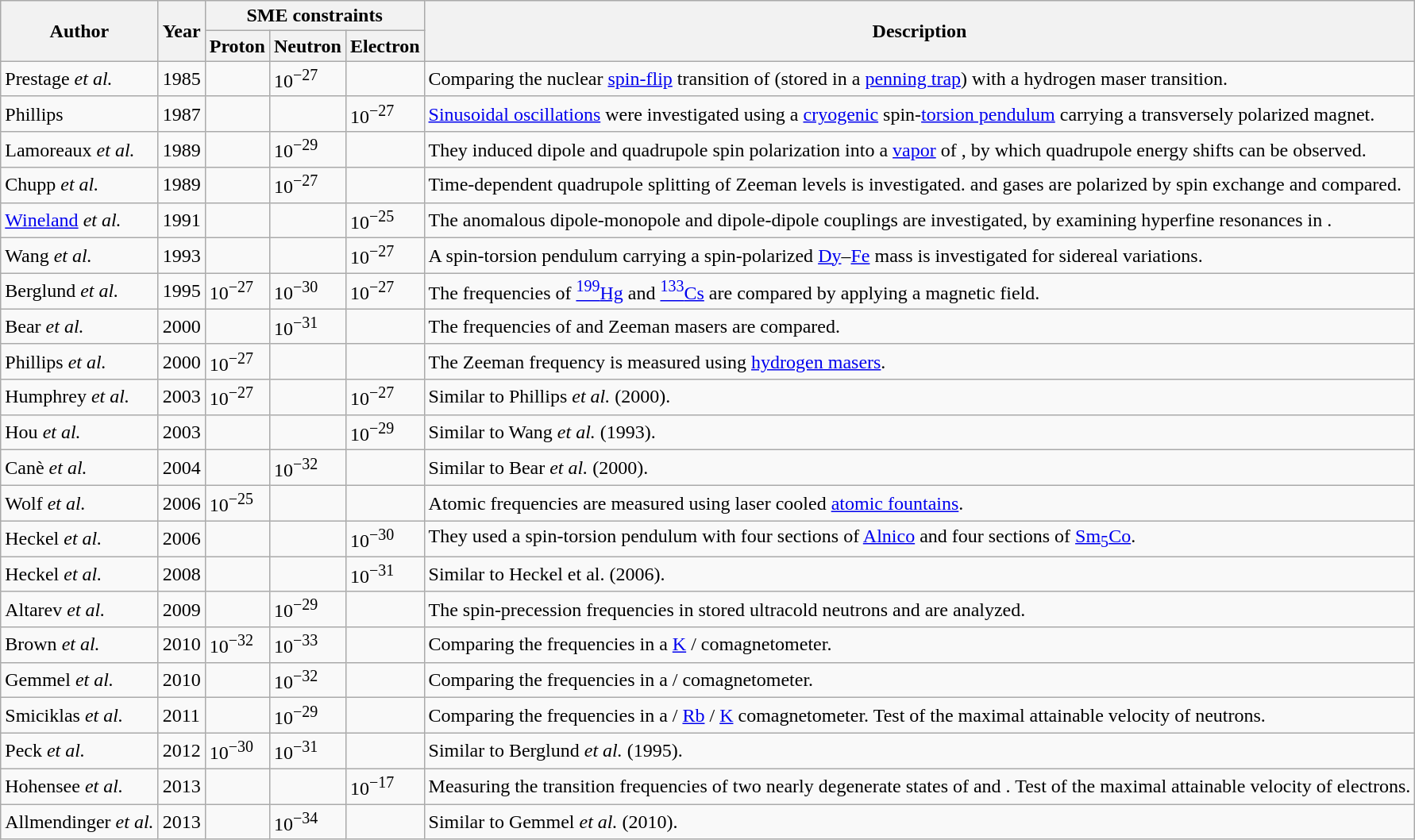<table class=wikitable>
<tr>
<th rowspan=2>Author</th>
<th rowspan=2>Year</th>
<th colspan=3>SME constraints</th>
<th rowspan=2>Description</th>
</tr>
<tr>
<th>Proton</th>
<th>Neutron</th>
<th>Electron</th>
</tr>
<tr>
<td>Prestage <em>et al.</em></td>
<td>1985</td>
<td></td>
<td>10<sup>−27</sup></td>
<td></td>
<td>Comparing the nuclear <a href='#'>spin-flip</a> transition of  (stored in a <a href='#'>penning trap</a>) with a hydrogen maser transition.</td>
</tr>
<tr>
<td>Phillips</td>
<td>1987</td>
<td></td>
<td></td>
<td>10<sup>−27</sup></td>
<td><a href='#'>Sinusoidal oscillations</a> were investigated using a <a href='#'>cryogenic</a> spin-<a href='#'>torsion pendulum</a> carrying a transversely polarized magnet.</td>
</tr>
<tr>
<td nowrap="nowrap">Lamoreaux <em>et al.</em></td>
<td>1989</td>
<td></td>
<td>10<sup>−29</sup></td>
<td></td>
<td>They induced  dipole and quadrupole spin polarization into a <a href='#'>vapor</a> of , by which quadrupole energy shifts can be observed.</td>
</tr>
<tr>
<td>Chupp <em>et al.</em></td>
<td>1989</td>
<td></td>
<td>10<sup>−27</sup></td>
<td></td>
<td>Time-dependent quadrupole splitting of Zeeman levels is investigated.  and  gases are polarized by spin exchange and compared.</td>
</tr>
<tr>
<td><a href='#'>Wineland</a> <em>et al.</em></td>
<td>1991</td>
<td></td>
<td></td>
<td>10<sup>−25</sup></td>
<td>The anomalous dipole-monopole and dipole-dipole couplings are investigated, by examining hyperfine resonances in .</td>
</tr>
<tr>
<td>Wang <em>et al.</em></td>
<td>1993</td>
<td></td>
<td></td>
<td>10<sup>−27</sup></td>
<td>A spin-torsion pendulum carrying a spin-polarized <a href='#'>Dy</a>–<a href='#'>Fe</a> mass is investigated for sidereal variations.</td>
</tr>
<tr>
<td>Berglund <em>et al.</em></td>
<td>1995</td>
<td>10<sup>−27</sup></td>
<td>10<sup>−30</sup></td>
<td>10<sup>−27</sup></td>
<td>The frequencies of <a href='#'><sup>199</sup>Hg</a> and <a href='#'><sup>133</sup>Cs</a> are compared by applying a magnetic field.</td>
</tr>
<tr>
<td>Bear <em>et al.</em></td>
<td>2000</td>
<td></td>
<td>10<sup>−31</sup></td>
<td></td>
<td>The frequencies of  and  Zeeman masers are compared.</td>
</tr>
<tr>
<td>Phillips <em>et al.</em></td>
<td>2000</td>
<td>10<sup>−27</sup></td>
<td></td>
<td></td>
<td>The Zeeman frequency is measured using <a href='#'>hydrogen masers</a>.</td>
</tr>
<tr>
<td>Humphrey <em>et al.</em></td>
<td>2003</td>
<td>10<sup>−27</sup></td>
<td></td>
<td>10<sup>−27</sup></td>
<td>Similar to Phillips <em>et al.</em> (2000).</td>
</tr>
<tr>
<td>Hou <em>et al.</em></td>
<td>2003</td>
<td></td>
<td></td>
<td>10<sup>−29</sup></td>
<td>Similar to Wang <em>et al.</em> (1993).</td>
</tr>
<tr>
<td>Canè <em>et al.</em></td>
<td>2004</td>
<td></td>
<td>10<sup>−32</sup></td>
<td></td>
<td>Similar to Bear <em>et al.</em> (2000).</td>
</tr>
<tr>
<td>Wolf <em>et al.</em></td>
<td>2006</td>
<td>10<sup>−25</sup></td>
<td></td>
<td></td>
<td>Atomic frequencies are measured using laser cooled  <a href='#'>atomic fountains</a>.</td>
</tr>
<tr>
<td>Heckel <em>et al.</em></td>
<td>2006</td>
<td></td>
<td></td>
<td>10<sup>−30</sup></td>
<td>They used a spin-torsion pendulum with four sections of <a href='#'>Alnico</a> and four sections of <a href='#'>Sm</a><a href='#'><sub>5</sub>Co</a>.</td>
</tr>
<tr>
<td>Heckel <em>et al.</em></td>
<td>2008</td>
<td></td>
<td></td>
<td>10<sup>−31</sup></td>
<td>Similar to Heckel et al. (2006).</td>
</tr>
<tr>
<td>Altarev <em>et al.</em></td>
<td>2009</td>
<td></td>
<td>10<sup>−29</sup></td>
<td></td>
<td>The spin-precession frequencies in stored ultracold neutrons and  are analyzed.</td>
</tr>
<tr>
<td>Brown <em>et al.</em></td>
<td>2010</td>
<td>10<sup>−32</sup></td>
<td>10<sup>−33</sup></td>
<td></td>
<td>Comparing the frequencies in a <a href='#'>K</a> /   comagnetometer.</td>
</tr>
<tr>
<td>Gemmel <em>et al.</em></td>
<td>2010</td>
<td></td>
<td>10<sup>−32</sup></td>
<td></td>
<td>Comparing the frequencies in a  /  comagnetometer.</td>
</tr>
<tr>
<td>Smiciklas <em>et al.</em></td>
<td>2011</td>
<td></td>
<td>10<sup>−29</sup></td>
<td></td>
<td>Comparing the frequencies in a  / <a href='#'>Rb</a> / <a href='#'>K</a> comagnetometer. Test of the maximal attainable velocity of neutrons.</td>
</tr>
<tr>
<td>Peck <em>et al.</em></td>
<td>2012</td>
<td>10<sup>−30</sup></td>
<td>10<sup>−31</sup></td>
<td></td>
<td>Similar to Berglund <em>et al.</em> (1995).</td>
</tr>
<tr>
<td>Hohensee <em>et al.</em></td>
<td>2013</td>
<td></td>
<td></td>
<td>10<sup>−17</sup></td>
<td>Measuring the transition frequencies of two nearly degenerate states of  and . Test of the maximal attainable velocity of electrons.</td>
</tr>
<tr>
<td>Allmendinger <em>et al.</em></td>
<td>2013</td>
<td></td>
<td>10<sup>−34</sup></td>
<td></td>
<td>Similar to Gemmel <em>et al.</em> (2010).</td>
</tr>
</table>
